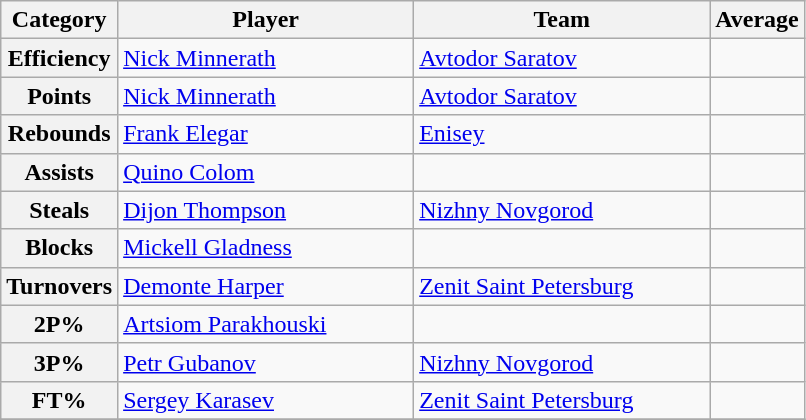<table class="wikitable sortable">
<tr>
<th>Category</th>
<th width=190>Player</th>
<th width=190>Team</th>
<th>Average</th>
</tr>
<tr>
<th>Efficiency</th>
<td> <a href='#'>Nick Minnerath</a></td>
<td> <a href='#'>Avtodor Saratov</a></td>
<td></td>
</tr>
<tr>
<th>Points</th>
<td> <a href='#'>Nick Minnerath</a></td>
<td> <a href='#'>Avtodor Saratov</a></td>
<td></td>
</tr>
<tr>
<th>Rebounds</th>
<td> <a href='#'>Frank Elegar</a></td>
<td> <a href='#'>Enisey</a></td>
<td></td>
</tr>
<tr>
<th>Assists</th>
<td> <a href='#'>Quino Colom</a></td>
<td></td>
<td></td>
</tr>
<tr>
<th>Steals</th>
<td> <a href='#'>Dijon Thompson</a></td>
<td> <a href='#'>Nizhny Novgorod</a></td>
<td></td>
</tr>
<tr>
<th>Blocks</th>
<td> <a href='#'>Mickell Gladness</a></td>
<td></td>
<td></td>
</tr>
<tr>
<th>Turnovers</th>
<td> <a href='#'>Demonte Harper</a></td>
<td> <a href='#'>Zenit Saint Petersburg</a></td>
<td></td>
</tr>
<tr>
<th>2P%</th>
<td> <a href='#'>Artsiom Parakhouski</a></td>
<td></td>
<td></td>
</tr>
<tr>
<th>3P%</th>
<td> <a href='#'>Petr Gubanov</a></td>
<td> <a href='#'>Nizhny Novgorod</a></td>
<td></td>
</tr>
<tr>
<th>FT%</th>
<td> <a href='#'>Sergey Karasev</a></td>
<td> <a href='#'>Zenit Saint Petersburg</a></td>
<td></td>
</tr>
<tr>
</tr>
</table>
